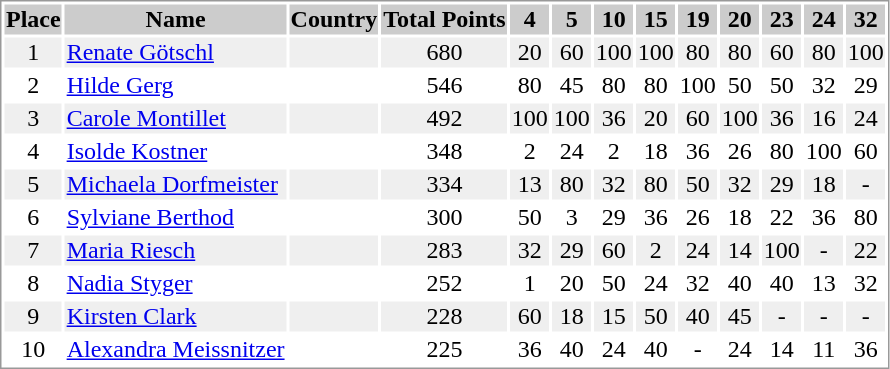<table border="0" style="border: 1px solid #999; background-color:#FFFFFF; text-align:center">
<tr align="center" bgcolor="#CCCCCC">
<th>Place</th>
<th>Name</th>
<th>Country</th>
<th>Total Points</th>
<th>4</th>
<th>5</th>
<th>10</th>
<th>15</th>
<th>19</th>
<th>20</th>
<th>23</th>
<th>24</th>
<th>32</th>
</tr>
<tr bgcolor="#EFEFEF">
<td>1</td>
<td align="left"><a href='#'>Renate Götschl</a></td>
<td align="left"></td>
<td>680</td>
<td>20</td>
<td>60</td>
<td>100</td>
<td>100</td>
<td>80</td>
<td>80</td>
<td>60</td>
<td>80</td>
<td>100</td>
</tr>
<tr>
<td>2</td>
<td align="left"><a href='#'>Hilde Gerg</a></td>
<td align="left"></td>
<td>546</td>
<td>80</td>
<td>45</td>
<td>80</td>
<td>80</td>
<td>100</td>
<td>50</td>
<td>50</td>
<td>32</td>
<td>29</td>
</tr>
<tr bgcolor="#EFEFEF">
<td>3</td>
<td align="left"><a href='#'>Carole Montillet</a></td>
<td align="left"></td>
<td>492</td>
<td>100</td>
<td>100</td>
<td>36</td>
<td>20</td>
<td>60</td>
<td>100</td>
<td>36</td>
<td>16</td>
<td>24</td>
</tr>
<tr>
<td>4</td>
<td align="left"><a href='#'>Isolde Kostner</a></td>
<td align="left"></td>
<td>348</td>
<td>2</td>
<td>24</td>
<td>2</td>
<td>18</td>
<td>36</td>
<td>26</td>
<td>80</td>
<td>100</td>
<td>60</td>
</tr>
<tr bgcolor="#EFEFEF">
<td>5</td>
<td align="left"><a href='#'>Michaela Dorfmeister</a></td>
<td align="left"></td>
<td>334</td>
<td>13</td>
<td>80</td>
<td>32</td>
<td>80</td>
<td>50</td>
<td>32</td>
<td>29</td>
<td>18</td>
<td>-</td>
</tr>
<tr>
<td>6</td>
<td align="left"><a href='#'>Sylviane Berthod</a></td>
<td align="left"></td>
<td>300</td>
<td>50</td>
<td>3</td>
<td>29</td>
<td>36</td>
<td>26</td>
<td>18</td>
<td>22</td>
<td>36</td>
<td>80</td>
</tr>
<tr bgcolor="#EFEFEF">
<td>7</td>
<td align="left"><a href='#'>Maria Riesch</a></td>
<td align="left"></td>
<td>283</td>
<td>32</td>
<td>29</td>
<td>60</td>
<td>2</td>
<td>24</td>
<td>14</td>
<td>100</td>
<td>-</td>
<td>22</td>
</tr>
<tr>
<td>8</td>
<td align="left"><a href='#'>Nadia Styger</a></td>
<td align="left"></td>
<td>252</td>
<td>1</td>
<td>20</td>
<td>50</td>
<td>24</td>
<td>32</td>
<td>40</td>
<td>40</td>
<td>13</td>
<td>32</td>
</tr>
<tr bgcolor="#EFEFEF">
<td>9</td>
<td align="left"><a href='#'>Kirsten Clark</a></td>
<td align="left"></td>
<td>228</td>
<td>60</td>
<td>18</td>
<td>15</td>
<td>50</td>
<td>40</td>
<td>45</td>
<td>-</td>
<td>-</td>
<td>-</td>
</tr>
<tr>
<td>10</td>
<td align="left"><a href='#'>Alexandra Meissnitzer</a></td>
<td align="left"></td>
<td>225</td>
<td>36</td>
<td>40</td>
<td>24</td>
<td>40</td>
<td>-</td>
<td>24</td>
<td>14</td>
<td>11</td>
<td>36</td>
</tr>
</table>
